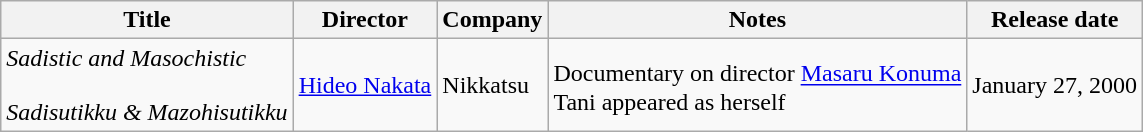<table class="wikitable">
<tr>
<th>Title</th>
<th>Director</th>
<th>Company</th>
<th>Notes</th>
<th>Release date</th>
</tr>
<tr>
<td><em>Sadistic and Masochistic</em><br><br><em>Sadisutikku & Mazohisutikku</em></td>
<td><a href='#'>Hideo Nakata</a></td>
<td>Nikkatsu</td>
<td>Documentary on director <a href='#'>Masaru Konuma</a><sup></sup><br>Tani appeared as herself</td>
<td>January 27, 2000</td>
</tr>
</table>
